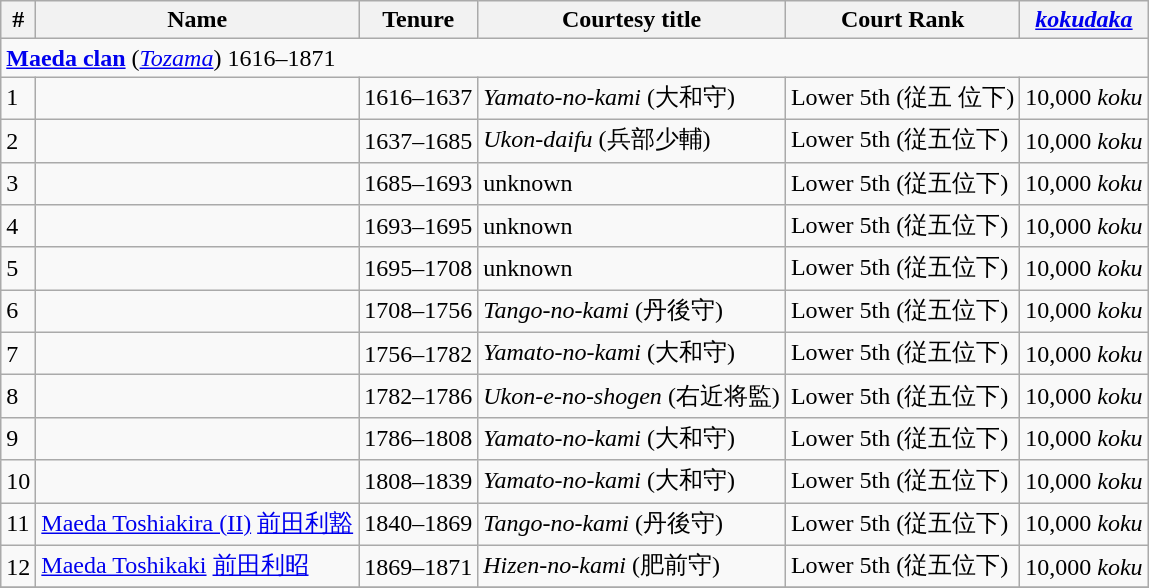<table class=wikitable>
<tr>
<th>#</th>
<th>Name</th>
<th>Tenure</th>
<th>Courtesy title</th>
<th>Court Rank</th>
<th><em><a href='#'>kokudaka</a></em></th>
</tr>
<tr>
<td colspan=6> <strong><a href='#'>Maeda clan</a></strong> (<em><a href='#'>Tozama</a></em>) 1616–1871</td>
</tr>
<tr>
<td>1</td>
<td></td>
<td>1616–1637</td>
<td><em>Yamato-no-kami</em> (大和守)</td>
<td>Lower 5th (従五 位下)</td>
<td>10,000 <em>koku</em></td>
</tr>
<tr>
<td>2</td>
<td></td>
<td>1637–1685</td>
<td><em>Ukon-daifu</em> (兵部少輔)</td>
<td>Lower 5th (従五位下)</td>
<td>10,000 <em>koku</em></td>
</tr>
<tr>
<td>3</td>
<td></td>
<td>1685–1693</td>
<td>unknown</td>
<td>Lower 5th (従五位下)</td>
<td>10,000 <em>koku</em></td>
</tr>
<tr>
<td>4</td>
<td></td>
<td>1693–1695</td>
<td>unknown</td>
<td>Lower 5th (従五位下)</td>
<td>10,000 <em>koku</em></td>
</tr>
<tr>
<td>5</td>
<td></td>
<td>1695–1708</td>
<td>unknown</td>
<td>Lower 5th (従五位下)</td>
<td>10,000 <em>koku</em></td>
</tr>
<tr>
<td>6</td>
<td></td>
<td>1708–1756</td>
<td><em>Tango-no-kami</em> (丹後守)</td>
<td>Lower 5th  (従五位下)</td>
<td>10,000 <em>koku</em></td>
</tr>
<tr>
<td>7</td>
<td></td>
<td>1756–1782</td>
<td><em>Yamato-no-kami</em> (大和守)</td>
<td>Lower 5th (従五位下)</td>
<td>10,000 <em>koku</em></td>
</tr>
<tr>
<td>8</td>
<td></td>
<td>1782–1786</td>
<td><em>Ukon-e-no-shogen</em> (右近将監)</td>
<td>Lower 5th  (従五位下)</td>
<td>10,000 <em>koku</em></td>
</tr>
<tr>
<td>9</td>
<td></td>
<td>1786–1808</td>
<td><em>Yamato-no-kami</em> (大和守)</td>
<td>Lower 5th (従五位下)</td>
<td>10,000 <em>koku</em></td>
</tr>
<tr>
<td>10</td>
<td></td>
<td>1808–1839</td>
<td><em>Yamato-no-kami</em> (大和守)</td>
<td>Lower 5th (従五位下)</td>
<td>10,000 <em>koku</em></td>
</tr>
<tr>
<td>11</td>
<td {{nihongo><a href='#'>Maeda Toshiakira (II)</a> <a href='#'>前田利豁</a></td>
<td>1840–1869</td>
<td><em>Tango-no-kami</em> (丹後守)</td>
<td>Lower 5th  (従五位下)</td>
<td>10,000 <em>koku</em></td>
</tr>
<tr>
<td>12</td>
<td {{nihongo><a href='#'>Maeda Toshikaki</a> <a href='#'>前田利昭</a></td>
<td>1869–1871</td>
<td><em>Hizen-no-kami</em> (肥前守)</td>
<td>Lower 5th (従五位下)</td>
<td>10,000 <em>koku</em></td>
</tr>
<tr>
</tr>
</table>
